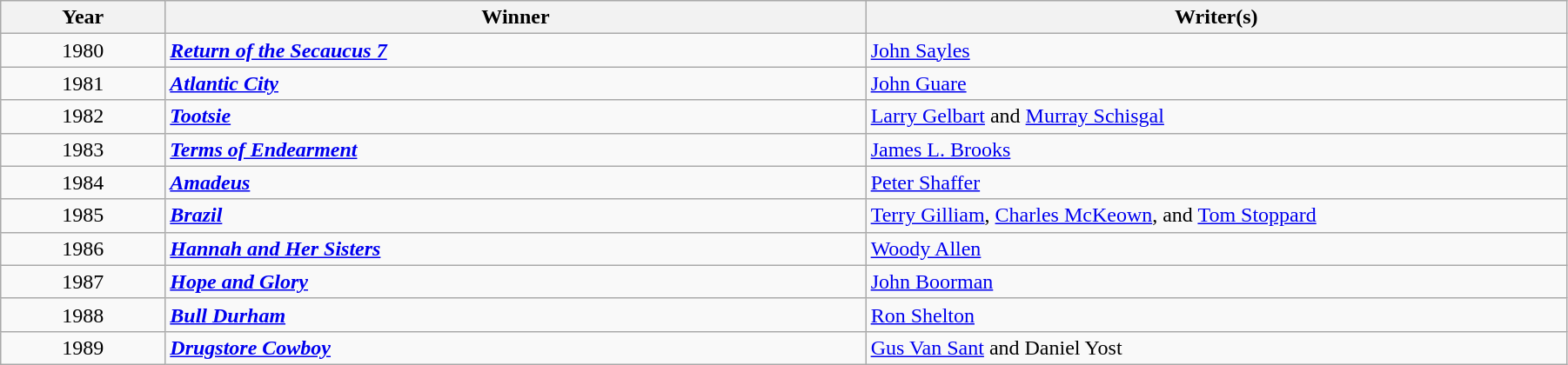<table class="wikitable" width="95%" cellpadding="5">
<tr>
<th width="100"><strong>Year</strong></th>
<th width="450"><strong>Winner</strong></th>
<th width="450"><strong>Writer(s)</strong></th>
</tr>
<tr>
<td style="text-align:center;">1980</td>
<td><strong><em><a href='#'>Return of the Secaucus 7</a></em></strong></td>
<td><a href='#'>John Sayles</a></td>
</tr>
<tr>
<td style="text-align:center;">1981</td>
<td><strong><em><a href='#'>Atlantic City</a></em></strong></td>
<td><a href='#'>John Guare</a></td>
</tr>
<tr>
<td style="text-align:center;">1982</td>
<td><strong><em><a href='#'>Tootsie</a></em></strong></td>
<td><a href='#'>Larry Gelbart</a> and <a href='#'>Murray Schisgal</a></td>
</tr>
<tr>
<td style="text-align:center;">1983</td>
<td><strong><em><a href='#'>Terms of Endearment</a></em></strong></td>
<td><a href='#'>James L. Brooks</a></td>
</tr>
<tr>
<td style="text-align:center;">1984</td>
<td><strong><em><a href='#'>Amadeus</a></em></strong></td>
<td><a href='#'>Peter Shaffer</a></td>
</tr>
<tr>
<td style="text-align:center;">1985</td>
<td><strong><em><a href='#'>Brazil</a></em></strong></td>
<td><a href='#'>Terry Gilliam</a>, <a href='#'>Charles McKeown</a>, and <a href='#'>Tom Stoppard</a></td>
</tr>
<tr>
<td style="text-align:center;">1986</td>
<td><strong><em><a href='#'>Hannah and Her Sisters</a></em></strong></td>
<td><a href='#'>Woody Allen</a></td>
</tr>
<tr>
<td style="text-align:center;">1987</td>
<td><strong><em><a href='#'>Hope and Glory</a></em></strong></td>
<td><a href='#'>John Boorman</a></td>
</tr>
<tr>
<td style="text-align:center;">1988</td>
<td><strong><em><a href='#'>Bull Durham</a></em></strong></td>
<td><a href='#'>Ron Shelton</a></td>
</tr>
<tr>
<td style="text-align:center;">1989</td>
<td><strong><em><a href='#'>Drugstore Cowboy</a></em></strong></td>
<td><a href='#'>Gus Van Sant</a> and Daniel Yost</td>
</tr>
</table>
